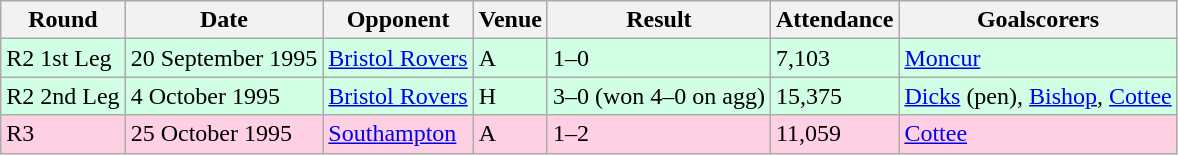<table class="wikitable">
<tr>
<th>Round</th>
<th>Date</th>
<th>Opponent</th>
<th>Venue</th>
<th>Result</th>
<th>Attendance</th>
<th>Goalscorers</th>
</tr>
<tr style="background-color: #d0ffe3;">
<td>R2 1st Leg</td>
<td>20 September 1995</td>
<td><a href='#'>Bristol Rovers</a></td>
<td>A</td>
<td>1–0</td>
<td>7,103</td>
<td><a href='#'>Moncur</a></td>
</tr>
<tr style="background-color: #d0ffe3;">
<td>R2 2nd Leg</td>
<td>4 October 1995</td>
<td><a href='#'>Bristol Rovers</a></td>
<td>H</td>
<td>3–0 (won 4–0 on agg)</td>
<td>15,375</td>
<td><a href='#'>Dicks</a> (pen), <a href='#'>Bishop</a>, <a href='#'>Cottee</a></td>
</tr>
<tr style="background-color: #ffd0e3;">
<td>R3</td>
<td>25 October 1995</td>
<td><a href='#'>Southampton</a></td>
<td>A</td>
<td>1–2</td>
<td>11,059</td>
<td><a href='#'>Cottee</a></td>
</tr>
</table>
